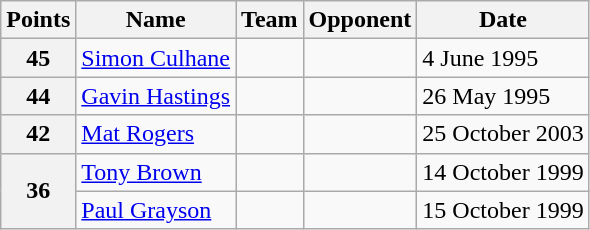<table class="wikitable">
<tr>
<th>Points</th>
<th>Name</th>
<th>Team</th>
<th>Opponent</th>
<th>Date</th>
</tr>
<tr>
<th>45</th>
<td><a href='#'>Simon Culhane</a></td>
<td></td>
<td></td>
<td>4 June 1995</td>
</tr>
<tr>
<th>44</th>
<td><a href='#'>Gavin Hastings</a></td>
<td></td>
<td></td>
<td>26 May 1995</td>
</tr>
<tr>
<th>42</th>
<td><a href='#'>Mat Rogers</a></td>
<td></td>
<td></td>
<td>25 October 2003</td>
</tr>
<tr>
<th rowspan="2">36</th>
<td><a href='#'>Tony Brown</a></td>
<td></td>
<td></td>
<td>14 October 1999</td>
</tr>
<tr>
<td><a href='#'>Paul Grayson</a></td>
<td></td>
<td></td>
<td>15 October 1999</td>
</tr>
</table>
